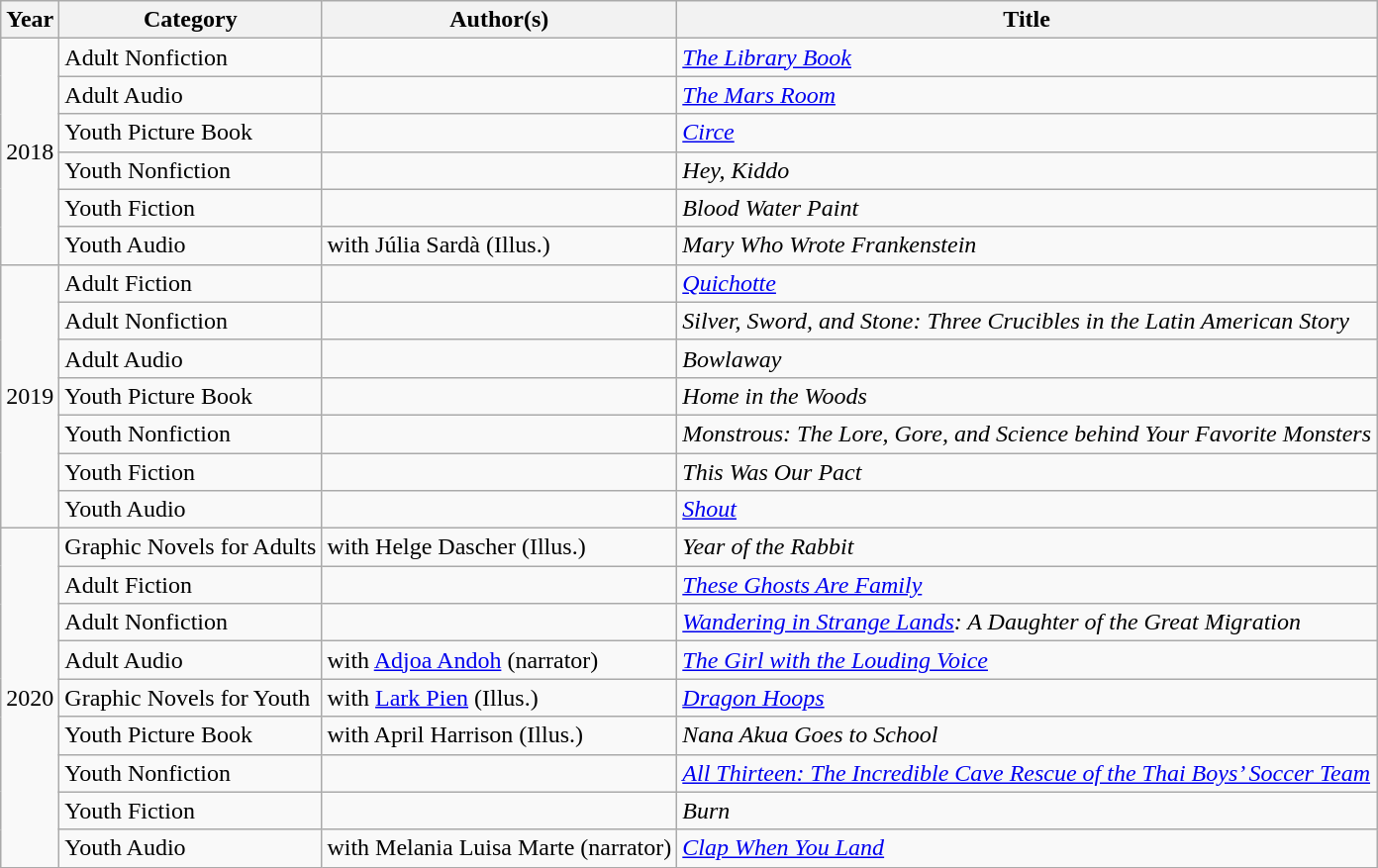<table class="wikitable sortable">
<tr>
<th><strong>Year</strong></th>
<th><strong>Category</strong></th>
<th>Author(s)</th>
<th><strong>Title</strong></th>
</tr>
<tr>
<td rowspan="6">2018</td>
<td>Adult Nonfiction</td>
<td></td>
<td><em><a href='#'>The Library Book</a></em></td>
</tr>
<tr>
<td>Adult Audio</td>
<td></td>
<td><em><a href='#'>The Mars Room</a></em></td>
</tr>
<tr>
<td>Youth Picture Book</td>
<td></td>
<td><em><a href='#'>Circe</a></em></td>
</tr>
<tr>
<td>Youth Nonfiction</td>
<td></td>
<td><em>Hey, Kiddo</em></td>
</tr>
<tr>
<td>Youth Fiction</td>
<td></td>
<td><em>Blood Water Paint</em></td>
</tr>
<tr>
<td>Youth Audio</td>
<td> with Júlia Sardà (Illus.)</td>
<td><em>Mary Who Wrote Frankenstein</em></td>
</tr>
<tr>
<td rowspan="7">2019</td>
<td>Adult Fiction</td>
<td></td>
<td><a href='#'><em>Quichotte</em></a></td>
</tr>
<tr>
<td>Adult Nonfiction</td>
<td></td>
<td><em>Silver, Sword, and Stone: Three Crucibles in the Latin American Story</em></td>
</tr>
<tr>
<td>Adult Audio</td>
<td></td>
<td><em>Bowlaway</em></td>
</tr>
<tr>
<td>Youth Picture Book</td>
<td></td>
<td><em>Home in the Woods</em></td>
</tr>
<tr>
<td>Youth Nonfiction</td>
<td></td>
<td><em>Monstrous: The Lore, Gore, and Science behind Your Favorite Monsters</em></td>
</tr>
<tr>
<td>Youth Fiction</td>
<td></td>
<td><em>This Was Our Pact</em></td>
</tr>
<tr>
<td>Youth Audio</td>
<td></td>
<td><em><a href='#'>Shout</a></em></td>
</tr>
<tr>
<td rowspan="9">2020</td>
<td>Graphic Novels for Adults</td>
<td> with Helge Dascher (Illus.)</td>
<td><em>Year of the Rabbit</em></td>
</tr>
<tr>
<td>Adult Fiction</td>
<td></td>
<td><em><a href='#'>These Ghosts Are Family</a></em></td>
</tr>
<tr>
<td>Adult Nonfiction</td>
<td></td>
<td><em><a href='#'>Wandering in Strange Lands</a>: A Daughter of the Great Migration</em></td>
</tr>
<tr>
<td>Adult Audio</td>
<td> with <a href='#'>Adjoa Andoh</a> (narrator)</td>
<td><a href='#'><em>The Girl with the Louding Voice</em></a></td>
</tr>
<tr>
<td>Graphic Novels for Youth</td>
<td> with <a href='#'>Lark Pien</a> (Illus.)</td>
<td><em><a href='#'>Dragon Hoops</a></em></td>
</tr>
<tr>
<td>Youth Picture Book</td>
<td> with April Harrison (Illus.)</td>
<td><em>Nana Akua Goes to School</em></td>
</tr>
<tr>
<td>Youth Nonfiction</td>
<td></td>
<td><a href='#'><em>All Thirteen: The Incredible Cave Rescue of the Thai Boys’ Soccer  Team</em></a></td>
</tr>
<tr>
<td>Youth Fiction</td>
<td></td>
<td><em>Burn</em></td>
</tr>
<tr>
<td>Youth Audio</td>
<td> with Melania Luisa Marte (narrator)</td>
<td><em><a href='#'>Clap When You Land</a></em></td>
</tr>
</table>
